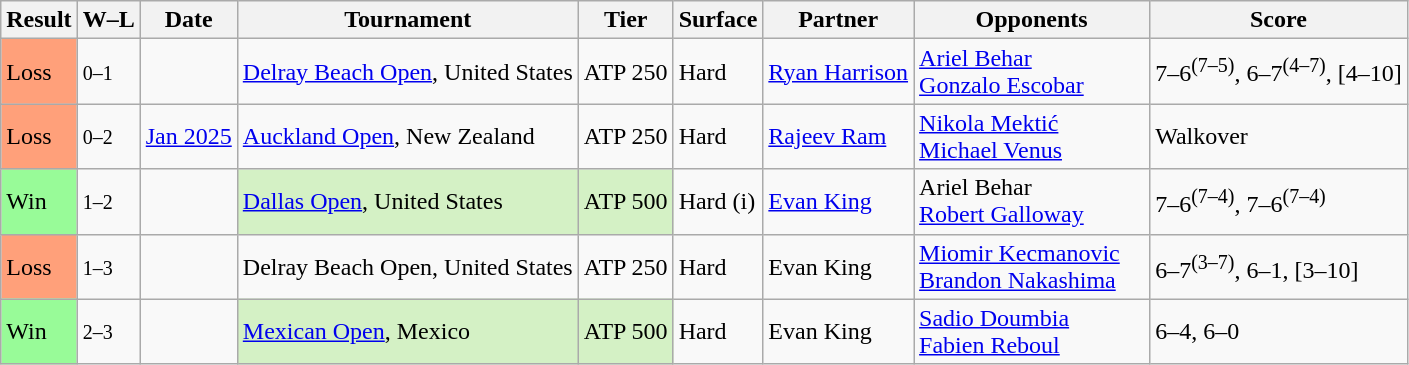<table class="sortable wikitable">
<tr>
<th>Result</th>
<th class="unsortable">W–L</th>
<th>Date</th>
<th>Tournament</th>
<th>Tier</th>
<th>Surface</th>
<th>Partner</th>
<th width=150>Opponents</th>
<th class="unsortable">Score</th>
</tr>
<tr>
<td bgcolor=FFA07A>Loss</td>
<td><small>0–1</small></td>
<td><a href='#'></a></td>
<td><a href='#'>Delray Beach Open</a>, United States</td>
<td>ATP 250</td>
<td>Hard</td>
<td> <a href='#'>Ryan Harrison</a></td>
<td> <a href='#'>Ariel Behar</a><br> <a href='#'>Gonzalo Escobar</a></td>
<td>7–6<sup>(7–5)</sup>, 6–7<sup>(4–7)</sup>, [4–10]</td>
</tr>
<tr>
<td bgcolor=#ffa07a>Loss</td>
<td><small>0–2</small></td>
<td><a href='#'>Jan 2025</a></td>
<td><a href='#'>Auckland Open</a>, New Zealand</td>
<td>ATP 250</td>
<td>Hard</td>
<td> <a href='#'>Rajeev Ram</a></td>
<td> <a href='#'>Nikola Mektić</a><br> <a href='#'>Michael Venus</a></td>
<td>Walkover</td>
</tr>
<tr>
<td bgcolor=98FB98>Win</td>
<td><small>1–2</small></td>
<td><a href='#'></a></td>
<td style="background:#d4f1c5;"><a href='#'>Dallas Open</a>, United States</td>
<td style="background:#d4f1c5;">ATP 500</td>
<td>Hard (i)</td>
<td> <a href='#'>Evan King</a></td>
<td> Ariel Behar<br> <a href='#'>Robert Galloway</a></td>
<td>7–6<sup>(7–4)</sup>, 7–6<sup>(7–4)</sup></td>
</tr>
<tr>
<td bgcolor=#ffa07a>Loss</td>
<td><small>1–3</small></td>
<td><a href='#'></a></td>
<td>Delray Beach Open, United States</td>
<td>ATP 250</td>
<td>Hard</td>
<td> Evan King</td>
<td> <a href='#'>Miomir Kecmanovic </a> <br>  <a href='#'>Brandon Nakashima</a></td>
<td>6–7<sup>(3–7)</sup>, 6–1, [3–10]</td>
</tr>
<tr>
<td bgcolor=98FB98>Win</td>
<td><small>2–3</small></td>
<td><a href='#'></a></td>
<td bgcolor=d4f1c5><a href='#'>Mexican Open</a>, Mexico</td>
<td bgcolor=d4f1c5>ATP 500</td>
<td>Hard</td>
<td> Evan King</td>
<td> <a href='#'>Sadio Doumbia</a><br> <a href='#'>Fabien Reboul</a></td>
<td>6–4, 6–0</td>
</tr>
</table>
